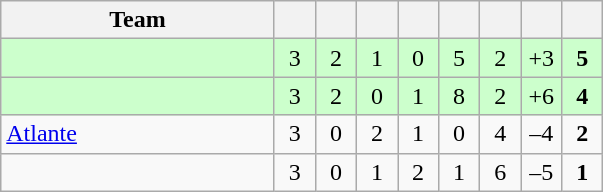<table class="wikitable" style="text-align:center;">
<tr>
<th width=175>Team</th>
<th width=20></th>
<th width=20></th>
<th width=20></th>
<th width=20></th>
<th width=20></th>
<th width=20></th>
<th width=20></th>
<th width=20></th>
</tr>
<tr bgcolor="#ccffcc">
<td align="left"></td>
<td>3</td>
<td>2</td>
<td>1</td>
<td>0</td>
<td>5</td>
<td>2</td>
<td>+3</td>
<td><strong>5</strong></td>
</tr>
<tr bgcolor="#ccffcc">
<td align="left"></td>
<td>3</td>
<td>2</td>
<td>0</td>
<td>1</td>
<td>8</td>
<td>2</td>
<td>+6</td>
<td><strong>4</strong></td>
</tr>
<tr>
<td align="left"> <a href='#'>Atlante</a></td>
<td>3</td>
<td>0</td>
<td>2</td>
<td>1</td>
<td>0</td>
<td>4</td>
<td>–4</td>
<td><strong>2</strong></td>
</tr>
<tr>
<td align="left"></td>
<td>3</td>
<td>0</td>
<td>1</td>
<td>2</td>
<td>1</td>
<td>6</td>
<td>–5</td>
<td><strong>1</strong></td>
</tr>
</table>
